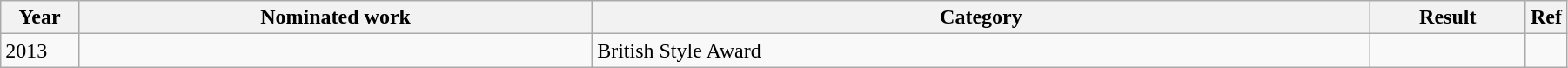<table class="wikitable" width="95%">
<tr>
<th width="5%">Year</th>
<th width="33%">Nominated work</th>
<th width="50%">Category</th>
<th width="10%">Result</th>
<th width="2%">Ref</th>
</tr>
<tr>
<td>2013</td>
<td></td>
<td>British Style Award</td>
<td></td>
<td></td>
</tr>
</table>
